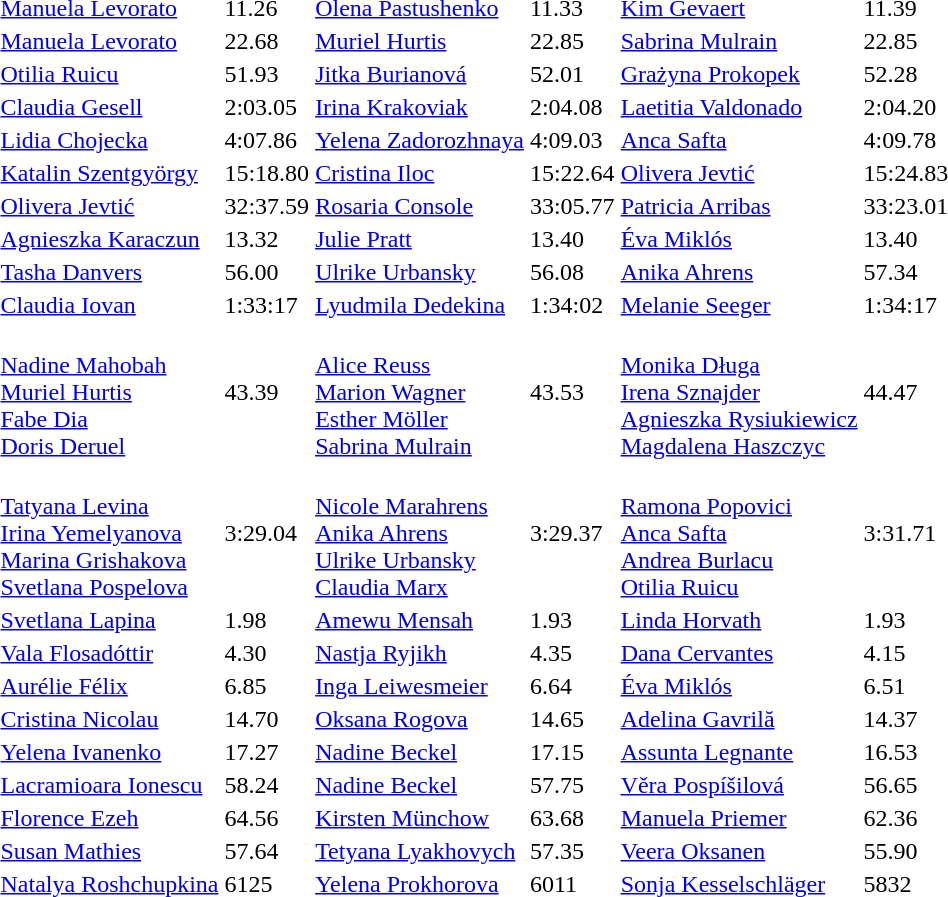<table>
<tr>
<td></td>
<td><a href='#'>Manuela Levorato</a><br><em></em></td>
<td>11.26</td>
<td><a href='#'>Olena Pastushenko</a><br><em></em></td>
<td>11.33</td>
<td><a href='#'>Kim Gevaert</a><br><em></em></td>
<td>11.39</td>
</tr>
<tr>
<td></td>
<td><a href='#'>Manuela Levorato</a><br><em></em></td>
<td>22.68</td>
<td><a href='#'>Muriel Hurtis</a><br><em></em></td>
<td>22.85</td>
<td><a href='#'>Sabrina Mulrain</a><br><em></em></td>
<td>22.85</td>
</tr>
<tr>
<td></td>
<td><a href='#'>Otilia Ruicu</a><br><em></em></td>
<td>51.93</td>
<td><a href='#'>Jitka Burianová</a><br><em></em></td>
<td>52.01</td>
<td><a href='#'>Grażyna Prokopek</a><br><em></em></td>
<td>52.28</td>
</tr>
<tr>
<td></td>
<td><a href='#'>Claudia Gesell</a><br><em></em></td>
<td>2:03.05</td>
<td><a href='#'>Irina Krakoviak</a><br><em></em></td>
<td>2:04.08</td>
<td><a href='#'>Laetitia Valdonado</a><br><em></em></td>
<td>2:04.20</td>
</tr>
<tr>
<td></td>
<td><a href='#'>Lidia Chojecka</a><br><em></em></td>
<td>4:07.86</td>
<td><a href='#'>Yelena Zadorozhnaya</a><br><em></em></td>
<td>4:09.03</td>
<td><a href='#'>Anca Safta</a><br><em></em></td>
<td>4:09.78</td>
</tr>
<tr>
<td></td>
<td><a href='#'>Katalin Szentgyörgy</a><br><em></em></td>
<td>15:18.80</td>
<td><a href='#'>Cristina Iloc</a><br><em></em></td>
<td>15:22.64</td>
<td><a href='#'>Olivera Jevtić</a><br><em></em></td>
<td>15:24.83</td>
</tr>
<tr>
<td></td>
<td><a href='#'>Olivera Jevtić</a><br><em></em></td>
<td>32:37.59</td>
<td><a href='#'>Rosaria Console</a><br><em></em></td>
<td>33:05.77</td>
<td><a href='#'>Patricia Arribas</a><br><em></em></td>
<td>33:23.01</td>
</tr>
<tr>
<td></td>
<td><a href='#'>Agnieszka Karaczun</a><br><em></em></td>
<td>13.32</td>
<td><a href='#'>Julie Pratt</a><br><em></em></td>
<td>13.40</td>
<td><a href='#'>Éva Miklós</a><br><em></em></td>
<td>13.40</td>
</tr>
<tr>
<td></td>
<td><a href='#'>Tasha Danvers</a><br><em></em></td>
<td>56.00</td>
<td><a href='#'>Ulrike Urbansky</a><br><em></em></td>
<td>56.08</td>
<td><a href='#'>Anika Ahrens</a><br><em></em></td>
<td>57.34</td>
</tr>
<tr>
<td></td>
<td><a href='#'>Claudia Iovan</a><br><em></em></td>
<td>1:33:17</td>
<td><a href='#'>Lyudmila Dedekina</a><br><em></em></td>
<td>1:34:02</td>
<td><a href='#'>Melanie Seeger</a><br><em></em></td>
<td>1:34:17</td>
</tr>
<tr>
<td></td>
<td><em></em><br> <a href='#'>Nadine Mahobah</a><br><a href='#'>Muriel Hurtis</a><br><a href='#'>Fabe Dia</a><br>  <a href='#'>Doris Deruel</a></td>
<td>43.39</td>
<td><em></em><br><a href='#'>Alice Reuss</a><br><a href='#'>Marion Wagner</a><br><a href='#'>Esther Möller</a><br><a href='#'>Sabrina Mulrain</a></td>
<td>43.53</td>
<td><em></em><br><a href='#'>Monika Długa</a><br><a href='#'>Irena Sznajder</a><br><a href='#'>Agnieszka Rysiukiewicz</a><br><a href='#'>Magdalena Haszczyc</a></td>
<td>44.47</td>
</tr>
<tr>
<td></td>
<td><em></em><br><a href='#'>Tatyana Levina</a><br><a href='#'>Irina Yemelyanova</a><br><a href='#'>Marina Grishakova</a><br><a href='#'>Svetlana Pospelova</a></td>
<td>3:29.04</td>
<td><em></em><br><a href='#'>Nicole Marahrens</a><br><a href='#'>Anika Ahrens</a><br><a href='#'>Ulrike Urbansky</a><br><a href='#'>Claudia Marx</a></td>
<td>3:29.37</td>
<td><em></em><br><a href='#'>Ramona Popovici</a><br> <a href='#'>Anca Safta</a><br><a href='#'>Andrea Burlacu</a><br><a href='#'>Otilia Ruicu</a></td>
<td>3:31.71</td>
</tr>
<tr>
<td></td>
<td><a href='#'>Svetlana Lapina</a><br><em></em></td>
<td>1.98</td>
<td><a href='#'>Amewu Mensah</a><br><em></em></td>
<td>1.93</td>
<td><a href='#'>Linda Horvath</a><br><em></em></td>
<td>1.93</td>
</tr>
<tr>
<td></td>
<td><a href='#'>Vala Flosadóttir</a><br><em></em></td>
<td>4.30</td>
<td><a href='#'>Nastja Ryjikh</a><br><em></em></td>
<td>4.35</td>
<td><a href='#'>Dana Cervantes</a><br><em></em></td>
<td>4.15</td>
</tr>
<tr>
<td></td>
<td><a href='#'>Aurélie Félix</a><br><em></em></td>
<td>6.85</td>
<td><a href='#'>Inga Leiwesmeier</a><br><em></em></td>
<td>6.64</td>
<td><a href='#'>Éva Miklós</a><br><em></em></td>
<td>6.51</td>
</tr>
<tr>
<td></td>
<td><a href='#'>Cristina Nicolau</a><br><em></em></td>
<td>14.70</td>
<td><a href='#'>Oksana Rogova</a><br><em></em></td>
<td>14.65</td>
<td><a href='#'>Adelina Gavrilă</a><br><em></em></td>
<td>14.37</td>
</tr>
<tr>
<td></td>
<td><a href='#'>Yelena Ivanenko</a><br><em></em></td>
<td>17.27</td>
<td><a href='#'>Nadine Beckel</a><br><em></em></td>
<td>17.15</td>
<td><a href='#'>Assunta Legnante</a><br><em></em></td>
<td>16.53</td>
</tr>
<tr>
<td></td>
<td><a href='#'>Lacramioara Ionescu</a><br><em></em></td>
<td>58.24</td>
<td><a href='#'>Nadine Beckel</a><br><em></em></td>
<td>57.75</td>
<td><a href='#'>Věra Pospíšilová</a><br><em></em></td>
<td>56.65</td>
</tr>
<tr>
<td></td>
<td><a href='#'>Florence Ezeh</a><br><em></em></td>
<td>64.56</td>
<td><a href='#'>Kirsten Münchow</a><br><em></em></td>
<td>63.68</td>
<td><a href='#'>Manuela Priemer</a><br><em></em></td>
<td>62.36</td>
</tr>
<tr>
<td></td>
<td><a href='#'>Susan Mathies</a><br><em></em></td>
<td>57.64</td>
<td><a href='#'>Tetyana Lyakhovych</a><br><em></em></td>
<td>57.35</td>
<td><a href='#'>Veera Oksanen</a><br><em></em></td>
<td>55.90</td>
</tr>
<tr>
<td></td>
<td><a href='#'>Natalya Roshchupkina</a><br><em></em></td>
<td>6125</td>
<td><a href='#'>Yelena Prokhorova</a><br><em></em></td>
<td>6011</td>
<td><a href='#'>Sonja Kesselschläger</a><br><em></em></td>
<td>5832</td>
</tr>
</table>
